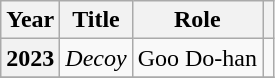<table class="wikitable plainrowheaders">
<tr>
<th scope="col">Year</th>
<th scope="col">Title</th>
<th scope="col">Role</th>
<th scope="col" class="unsortable"></th>
</tr>
<tr>
<th scope="row">2023</th>
<td><em>Decoy</em></td>
<td>Goo Do-han</td>
<td></td>
</tr>
<tr>
</tr>
</table>
